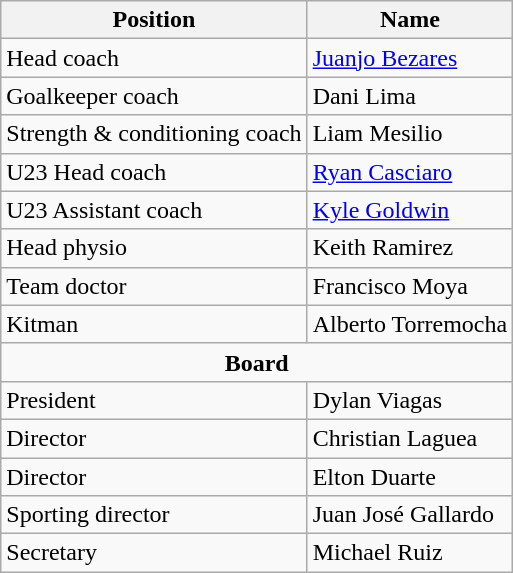<table class="wikitable sortable" style="text-align:center;">
<tr>
<th>Position</th>
<th>Name</th>
</tr>
<tr>
<td align="left">Head coach</td>
<td align="left"> <a href='#'>Juanjo Bezares</a></td>
</tr>
<tr>
<td align="left">Goalkeeper coach</td>
<td align="left"> Dani Lima</td>
</tr>
<tr>
<td align="left">Strength & conditioning coach</td>
<td align="left"> Liam Mesilio</td>
</tr>
<tr>
<td align="left">U23 Head coach</td>
<td align="left"> <a href='#'>Ryan Casciaro</a></td>
</tr>
<tr>
<td align="left">U23 Assistant coach</td>
<td align="left"> <a href='#'>Kyle Goldwin</a></td>
</tr>
<tr>
<td align="left">Head physio</td>
<td align="left"> Keith Ramirez</td>
</tr>
<tr>
<td align="left">Team doctor</td>
<td align="left"> Francisco Moya</td>
</tr>
<tr>
<td align="left">Kitman</td>
<td align="left"> Alberto Torremocha</td>
</tr>
<tr>
<td colspan="2"><strong>Board</strong></td>
</tr>
<tr>
<td align="left">President</td>
<td align="left"> Dylan Viagas</td>
</tr>
<tr>
<td align="left">Director</td>
<td align="left"> Christian Laguea</td>
</tr>
<tr>
<td align="left">Director</td>
<td align="left"> Elton Duarte</td>
</tr>
<tr>
<td align="left">Sporting director</td>
<td align="left"> Juan José Gallardo</td>
</tr>
<tr>
<td align="left">Secretary</td>
<td align="left"> Michael Ruiz</td>
</tr>
</table>
